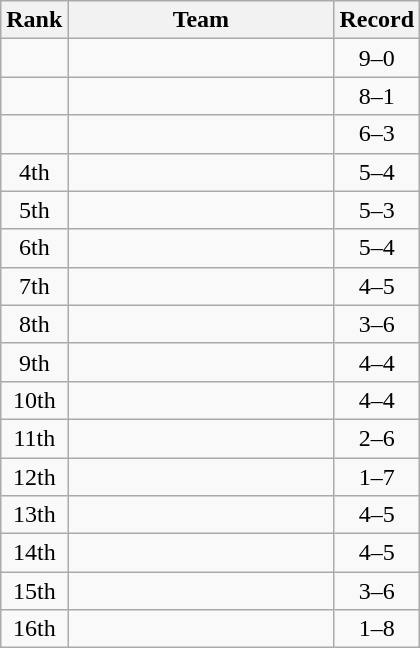<table class=wikitable style="text-align:center;">
<tr>
<th>Rank</th>
<th width=170>Team</th>
<th>Record</th>
</tr>
<tr>
<td></td>
<td align=left></td>
<td>9–0</td>
</tr>
<tr>
<td></td>
<td align=left></td>
<td>8–1</td>
</tr>
<tr>
<td></td>
<td align=left></td>
<td>6–3</td>
</tr>
<tr>
<td>4th</td>
<td align=left></td>
<td>5–4</td>
</tr>
<tr>
<td>5th</td>
<td align=left></td>
<td>5–3</td>
</tr>
<tr>
<td>6th</td>
<td align=left></td>
<td>5–4</td>
</tr>
<tr>
<td>7th</td>
<td align=left></td>
<td>4–5</td>
</tr>
<tr>
<td>8th</td>
<td align=left></td>
<td>3–6</td>
</tr>
<tr>
<td>9th</td>
<td align=left></td>
<td>4–4</td>
</tr>
<tr>
<td>10th</td>
<td align=left></td>
<td>4–4</td>
</tr>
<tr>
<td>11th</td>
<td align=left></td>
<td>2–6</td>
</tr>
<tr>
<td>12th</td>
<td align=left></td>
<td>1–7</td>
</tr>
<tr>
<td>13th</td>
<td align=left></td>
<td>4–5</td>
</tr>
<tr>
<td>14th</td>
<td align=left></td>
<td>4–5</td>
</tr>
<tr>
<td>15th</td>
<td align=left></td>
<td>3–6</td>
</tr>
<tr>
<td>16th</td>
<td align=left></td>
<td>1–8</td>
</tr>
</table>
